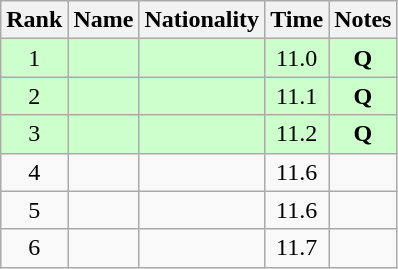<table class="wikitable sortable" style="text-align:center">
<tr>
<th>Rank</th>
<th>Name</th>
<th>Nationality</th>
<th>Time</th>
<th>Notes</th>
</tr>
<tr bgcolor=ccffcc>
<td>1</td>
<td align=left></td>
<td align=left></td>
<td>11.0</td>
<td><strong>Q</strong></td>
</tr>
<tr bgcolor=ccffcc>
<td>2</td>
<td align=left></td>
<td align=left></td>
<td>11.1</td>
<td><strong>Q</strong></td>
</tr>
<tr bgcolor=ccffcc>
<td>3</td>
<td align=left></td>
<td align=left></td>
<td>11.2</td>
<td><strong>Q</strong></td>
</tr>
<tr>
<td>4</td>
<td align=left></td>
<td align=left></td>
<td>11.6</td>
<td></td>
</tr>
<tr>
<td>5</td>
<td align=left></td>
<td align=left></td>
<td>11.6</td>
<td></td>
</tr>
<tr>
<td>6</td>
<td align=left></td>
<td align=left></td>
<td>11.7</td>
<td></td>
</tr>
</table>
